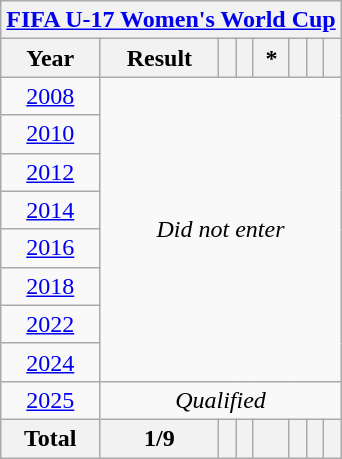<table class="wikitable" style="text-align: center;">
<tr>
<th colspan=9><a href='#'>FIFA U-17 Women's World Cup</a></th>
</tr>
<tr>
<th>Year</th>
<th>Result</th>
<th></th>
<th></th>
<th> *</th>
<th></th>
<th></th>
<th></th>
</tr>
<tr>
<td> <a href='#'>2008</a></td>
<td rowspan=8 colspan=8><em>Did not enter</em></td>
</tr>
<tr>
<td> <a href='#'>2010</a></td>
</tr>
<tr>
<td> <a href='#'>2012</a></td>
</tr>
<tr>
<td> <a href='#'>2014</a></td>
</tr>
<tr>
<td> <a href='#'>2016</a></td>
</tr>
<tr>
<td> <a href='#'>2018</a></td>
</tr>
<tr>
<td> <a href='#'>2022</a></td>
</tr>
<tr>
<td> <a href='#'>2024</a></td>
</tr>
<tr>
<td> <a href='#'>2025</a></td>
<td colspan=8><em>Qualified</em></td>
</tr>
<tr>
<th>Total</th>
<th>1/9</th>
<th></th>
<th></th>
<th></th>
<th></th>
<th></th>
<th></th>
</tr>
</table>
